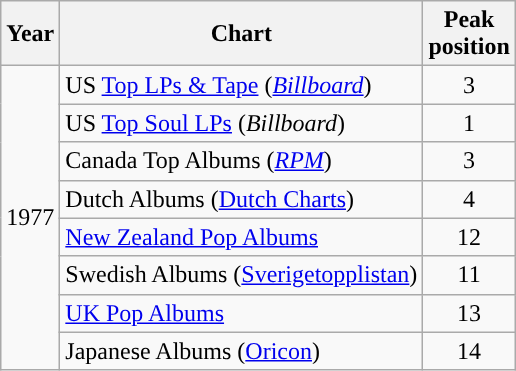<table class="wikitable">
<tr>
<th>Year</th>
<th>Chart</th>
<th>Peak<br>position</th>
</tr>
<tr>
<td rowspan="8">1977</td>
<td>US <a href='#'>Top LPs & Tape</a> (<em><a href='#'>Billboard</a></em>)</td>
<td style="text-align:center;">3</td>
</tr>
<tr>
<td>US <a href='#'>Top Soul LPs</a> (<em>Billboard</em>)</td>
<td style="text-align:center;">1</td>
</tr>
<tr>
<td>Canada Top Albums (<em><a href='#'>RPM</a></em>)</td>
<td style="text-align:center;">3</td>
</tr>
<tr>
<td>Dutch Albums (<a href='#'>Dutch Charts</a>)</td>
<td style="text-align:center;">4</td>
</tr>
<tr>
<td><a href='#'>New Zealand Pop Albums</a></td>
<td style="text-align:center;">12</td>
</tr>
<tr>
<td>Swedish Albums (<a href='#'>Sverigetopplistan</a>)</td>
<td style="text-align:center;">11</td>
</tr>
<tr>
<td><a href='#'>UK Pop Albums</a></td>
<td style="text-align:center;">13</td>
</tr>
<tr>
<td>Japanese Albums (<a href='#'>Oricon</a>)</td>
<td align="center">14</td>
</tr>
</table>
